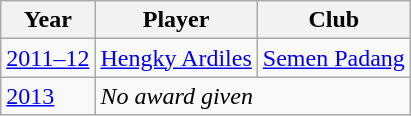<table class="wikitable">
<tr>
<th>Year</th>
<th>Player</th>
<th>Club</th>
</tr>
<tr>
<td><a href='#'>2011–12</a></td>
<td> <a href='#'>Hengky Ardiles</a></td>
<td><a href='#'>Semen Padang</a></td>
</tr>
<tr>
<td><a href='#'>2013</a></td>
<td colspan=3><em>No award given</em></td>
</tr>
</table>
